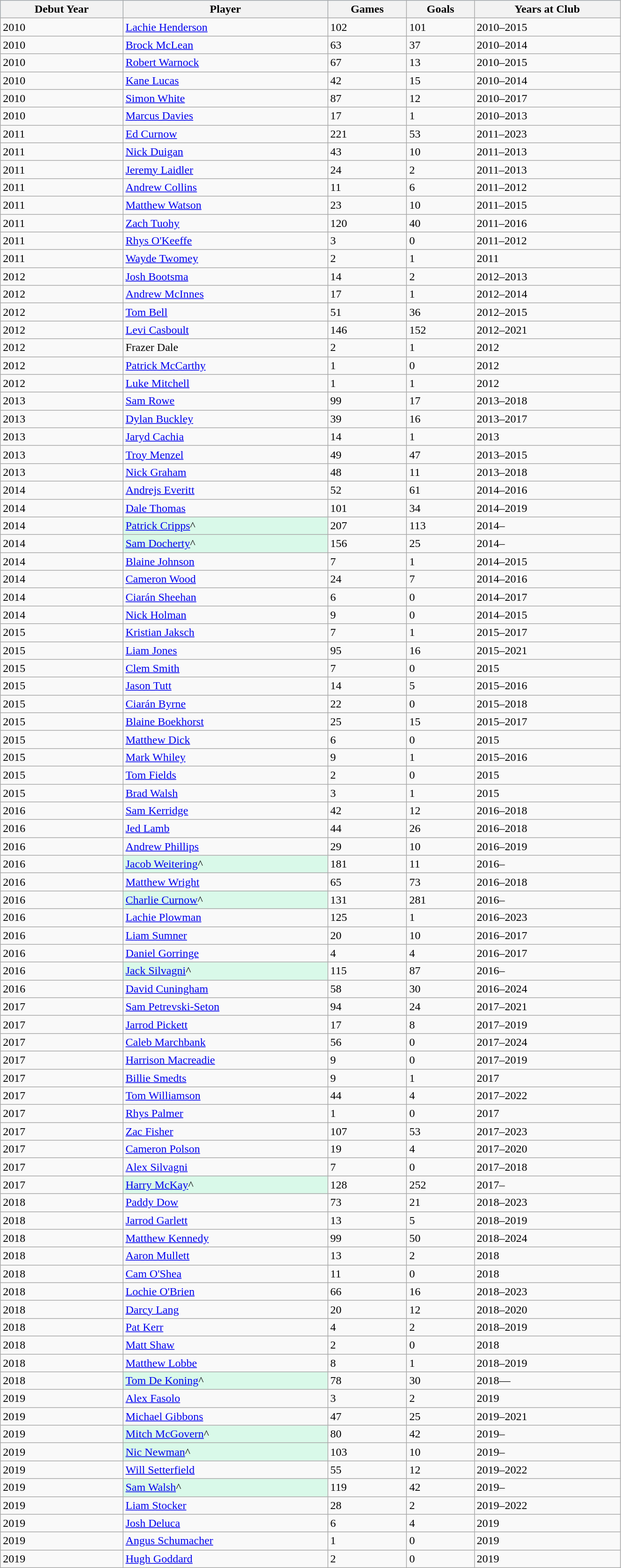<table class="wikitable" style="width:70%;">
<tr style="background:#87cefa;">
<th>Debut Year</th>
<th>Player</th>
<th>Games</th>
<th>Goals</th>
<th>Years at Club</th>
</tr>
<tr>
<td>2010</td>
<td><a href='#'>Lachie Henderson</a></td>
<td>102</td>
<td>101</td>
<td>2010–2015</td>
</tr>
<tr>
<td>2010</td>
<td><a href='#'>Brock McLean</a></td>
<td>63</td>
<td>37</td>
<td>2010–2014</td>
</tr>
<tr>
<td>2010</td>
<td><a href='#'>Robert Warnock</a></td>
<td>67</td>
<td>13</td>
<td>2010–2015</td>
</tr>
<tr>
<td>2010</td>
<td><a href='#'>Kane Lucas</a></td>
<td>42</td>
<td>15</td>
<td>2010–2014</td>
</tr>
<tr>
<td>2010</td>
<td><a href='#'>Simon White</a></td>
<td>87</td>
<td>12</td>
<td>2010–2017</td>
</tr>
<tr>
<td>2010</td>
<td><a href='#'>Marcus Davies</a></td>
<td>17</td>
<td>1</td>
<td>2010–2013</td>
</tr>
<tr>
<td>2011</td>
<td><a href='#'>Ed Curnow</a></td>
<td>221</td>
<td>53</td>
<td>2011–2023</td>
</tr>
<tr>
<td>2011</td>
<td><a href='#'>Nick Duigan</a></td>
<td>43</td>
<td>10</td>
<td>2011–2013</td>
</tr>
<tr>
<td>2011</td>
<td><a href='#'>Jeremy Laidler</a></td>
<td>24</td>
<td>2</td>
<td>2011–2013</td>
</tr>
<tr>
<td>2011</td>
<td><a href='#'>Andrew Collins</a></td>
<td>11</td>
<td>6</td>
<td>2011–2012</td>
</tr>
<tr>
<td>2011</td>
<td><a href='#'>Matthew Watson</a></td>
<td>23</td>
<td>10</td>
<td>2011–2015</td>
</tr>
<tr>
<td>2011</td>
<td><a href='#'>Zach Tuohy</a></td>
<td>120</td>
<td>40</td>
<td>2011–2016</td>
</tr>
<tr>
<td>2011</td>
<td><a href='#'>Rhys O'Keeffe</a></td>
<td>3</td>
<td>0</td>
<td>2011–2012</td>
</tr>
<tr>
<td>2011</td>
<td><a href='#'>Wayde Twomey</a></td>
<td>2</td>
<td>1</td>
<td>2011</td>
</tr>
<tr>
<td>2012</td>
<td><a href='#'>Josh Bootsma</a></td>
<td>14</td>
<td>2</td>
<td>2012–2013</td>
</tr>
<tr>
<td>2012</td>
<td><a href='#'>Andrew McInnes</a></td>
<td>17</td>
<td>1</td>
<td>2012–2014</td>
</tr>
<tr>
<td>2012</td>
<td><a href='#'>Tom Bell</a></td>
<td>51</td>
<td>36</td>
<td>2012–2015</td>
</tr>
<tr>
<td>2012</td>
<td><a href='#'>Levi Casboult</a></td>
<td>146</td>
<td>152</td>
<td>2012–2021</td>
</tr>
<tr>
<td>2012</td>
<td>Frazer Dale</td>
<td>2</td>
<td>1</td>
<td>2012</td>
</tr>
<tr>
<td>2012</td>
<td><a href='#'>Patrick McCarthy</a></td>
<td>1</td>
<td>0</td>
<td>2012</td>
</tr>
<tr>
<td>2012</td>
<td><a href='#'>Luke Mitchell</a></td>
<td>1</td>
<td>1</td>
<td>2012</td>
</tr>
<tr>
<td>2013</td>
<td><a href='#'>Sam Rowe</a></td>
<td>99</td>
<td>17</td>
<td>2013–2018</td>
</tr>
<tr>
<td>2013</td>
<td><a href='#'>Dylan Buckley</a></td>
<td>39</td>
<td>16</td>
<td>2013–2017</td>
</tr>
<tr>
<td>2013</td>
<td><a href='#'>Jaryd Cachia</a></td>
<td>14</td>
<td>1</td>
<td>2013</td>
</tr>
<tr>
<td>2013</td>
<td><a href='#'>Troy Menzel</a></td>
<td>49</td>
<td>47</td>
<td>2013–2015</td>
</tr>
<tr>
<td>2013</td>
<td><a href='#'>Nick Graham</a></td>
<td>48</td>
<td>11</td>
<td>2013–2018</td>
</tr>
<tr>
<td>2014</td>
<td><a href='#'>Andrejs Everitt</a></td>
<td>52</td>
<td>61</td>
<td>2014–2016</td>
</tr>
<tr>
<td>2014</td>
<td><a href='#'>Dale Thomas</a></td>
<td>101</td>
<td>34</td>
<td>2014–2019</td>
</tr>
<tr>
<td>2014</td>
<td style="background:#d9f9e9"><a href='#'>Patrick Cripps</a>^</td>
<td>207</td>
<td>113</td>
<td>2014–</td>
</tr>
<tr>
<td>2014</td>
<td style="background:#d9f9e9"><a href='#'>Sam Docherty</a>^</td>
<td>156</td>
<td>25</td>
<td>2014–</td>
</tr>
<tr>
<td>2014</td>
<td><a href='#'>Blaine Johnson</a></td>
<td>7</td>
<td>1</td>
<td>2014–2015</td>
</tr>
<tr>
<td>2014</td>
<td><a href='#'>Cameron Wood</a></td>
<td>24</td>
<td>7</td>
<td>2014–2016</td>
</tr>
<tr>
<td>2014</td>
<td><a href='#'>Ciarán Sheehan</a></td>
<td>6</td>
<td>0</td>
<td>2014–2017</td>
</tr>
<tr>
<td>2014</td>
<td><a href='#'>Nick Holman</a></td>
<td>9</td>
<td>0</td>
<td>2014–2015</td>
</tr>
<tr>
<td>2015</td>
<td><a href='#'>Kristian Jaksch</a></td>
<td>7</td>
<td>1</td>
<td>2015–2017</td>
</tr>
<tr>
<td>2015</td>
<td><a href='#'>Liam Jones</a></td>
<td>95</td>
<td>16</td>
<td>2015–2021</td>
</tr>
<tr>
<td>2015</td>
<td><a href='#'>Clem Smith</a></td>
<td>7</td>
<td>0</td>
<td>2015</td>
</tr>
<tr>
<td>2015</td>
<td><a href='#'>Jason Tutt</a></td>
<td>14</td>
<td>5</td>
<td>2015–2016</td>
</tr>
<tr>
<td>2015</td>
<td><a href='#'>Ciarán Byrne</a></td>
<td>22</td>
<td>0</td>
<td>2015–2018</td>
</tr>
<tr>
<td>2015</td>
<td><a href='#'>Blaine Boekhorst</a></td>
<td>25</td>
<td>15</td>
<td>2015–2017</td>
</tr>
<tr>
<td>2015</td>
<td><a href='#'>Matthew Dick</a></td>
<td>6</td>
<td>0</td>
<td>2015</td>
</tr>
<tr>
<td>2015</td>
<td><a href='#'>Mark Whiley</a></td>
<td>9</td>
<td>1</td>
<td>2015–2016</td>
</tr>
<tr>
<td>2015</td>
<td><a href='#'>Tom Fields</a></td>
<td>2</td>
<td>0</td>
<td>2015</td>
</tr>
<tr>
<td>2015</td>
<td><a href='#'>Brad Walsh</a></td>
<td>3</td>
<td>1</td>
<td>2015</td>
</tr>
<tr>
<td>2016</td>
<td><a href='#'>Sam Kerridge</a></td>
<td>42</td>
<td>12</td>
<td>2016–2018</td>
</tr>
<tr>
<td>2016</td>
<td><a href='#'>Jed Lamb</a></td>
<td>44</td>
<td>26</td>
<td>2016–2018</td>
</tr>
<tr>
<td>2016</td>
<td><a href='#'>Andrew Phillips</a></td>
<td>29</td>
<td>10</td>
<td>2016–2019</td>
</tr>
<tr>
<td>2016</td>
<td style="background:#d9f9e9"><a href='#'>Jacob Weitering</a>^</td>
<td>181</td>
<td>11</td>
<td>2016–</td>
</tr>
<tr>
<td>2016</td>
<td><a href='#'>Matthew Wright</a></td>
<td>65</td>
<td>73</td>
<td>2016–2018</td>
</tr>
<tr>
<td>2016</td>
<td style="background:#d9f9e9"><a href='#'>Charlie Curnow</a>^</td>
<td>131</td>
<td>281</td>
<td>2016–</td>
</tr>
<tr>
<td>2016</td>
<td><a href='#'>Lachie Plowman</a></td>
<td>125</td>
<td>1</td>
<td>2016–2023</td>
</tr>
<tr>
<td>2016</td>
<td><a href='#'>Liam Sumner</a></td>
<td>20</td>
<td>10</td>
<td>2016–2017</td>
</tr>
<tr>
<td>2016</td>
<td><a href='#'>Daniel Gorringe</a></td>
<td>4</td>
<td>4</td>
<td>2016–2017</td>
</tr>
<tr>
<td>2016</td>
<td style="background:#d9f9e9"><a href='#'>Jack Silvagni</a>^</td>
<td>115</td>
<td>87</td>
<td>2016–</td>
</tr>
<tr>
<td>2016</td>
<td><a href='#'>David Cuningham</a></td>
<td>58</td>
<td>30</td>
<td>2016–2024</td>
</tr>
<tr>
<td>2017</td>
<td><a href='#'>Sam Petrevski-Seton</a></td>
<td>94</td>
<td>24</td>
<td>2017–2021</td>
</tr>
<tr>
<td>2017</td>
<td><a href='#'>Jarrod Pickett</a></td>
<td>17</td>
<td>8</td>
<td>2017–2019</td>
</tr>
<tr>
<td>2017</td>
<td><a href='#'>Caleb Marchbank</a></td>
<td>56</td>
<td>0</td>
<td>2017–2024</td>
</tr>
<tr>
<td>2017</td>
<td><a href='#'>Harrison Macreadie</a></td>
<td>9</td>
<td>0</td>
<td>2017–2019</td>
</tr>
<tr>
<td>2017</td>
<td><a href='#'>Billie Smedts</a></td>
<td>9</td>
<td>1</td>
<td>2017</td>
</tr>
<tr>
<td>2017</td>
<td><a href='#'>Tom Williamson</a></td>
<td>44</td>
<td>4</td>
<td>2017–2022</td>
</tr>
<tr>
<td>2017</td>
<td><a href='#'>Rhys Palmer</a></td>
<td>1</td>
<td>0</td>
<td>2017</td>
</tr>
<tr>
<td>2017</td>
<td><a href='#'>Zac Fisher</a></td>
<td>107</td>
<td>53</td>
<td>2017–2023</td>
</tr>
<tr>
<td>2017</td>
<td><a href='#'>Cameron Polson</a></td>
<td>19</td>
<td>4</td>
<td>2017–2020</td>
</tr>
<tr>
<td>2017</td>
<td><a href='#'>Alex Silvagni</a></td>
<td>7</td>
<td>0</td>
<td>2017–2018</td>
</tr>
<tr>
<td>2017</td>
<td style="background:#d9f9e9"><a href='#'>Harry McKay</a>^</td>
<td>128</td>
<td>252</td>
<td>2017–</td>
</tr>
<tr>
<td>2018</td>
<td><a href='#'>Paddy Dow</a></td>
<td>73</td>
<td>21</td>
<td>2018–2023</td>
</tr>
<tr>
<td>2018</td>
<td><a href='#'>Jarrod Garlett</a></td>
<td>13</td>
<td>5</td>
<td>2018–2019</td>
</tr>
<tr>
<td>2018</td>
<td><a href='#'>Matthew Kennedy</a></td>
<td>99</td>
<td>50</td>
<td>2018–2024</td>
</tr>
<tr>
<td>2018</td>
<td><a href='#'>Aaron Mullett</a></td>
<td>13</td>
<td>2</td>
<td>2018</td>
</tr>
<tr>
<td>2018</td>
<td><a href='#'>Cam O'Shea</a></td>
<td>11</td>
<td>0</td>
<td>2018</td>
</tr>
<tr>
<td>2018</td>
<td><a href='#'>Lochie O'Brien</a></td>
<td>66</td>
<td>16</td>
<td>2018–2023</td>
</tr>
<tr>
<td>2018</td>
<td><a href='#'>Darcy Lang</a></td>
<td>20</td>
<td>12</td>
<td>2018–2020</td>
</tr>
<tr>
<td>2018</td>
<td><a href='#'>Pat Kerr</a></td>
<td>4</td>
<td>2</td>
<td>2018–2019</td>
</tr>
<tr>
<td>2018</td>
<td><a href='#'>Matt Shaw</a></td>
<td>2</td>
<td>0</td>
<td>2018</td>
</tr>
<tr>
<td>2018</td>
<td><a href='#'>Matthew Lobbe</a></td>
<td>8</td>
<td>1</td>
<td>2018–2019</td>
</tr>
<tr>
<td>2018</td>
<td style="background:#d9f9e9"><a href='#'>Tom De Koning</a>^</td>
<td>78</td>
<td>30</td>
<td>2018—</td>
</tr>
<tr>
<td>2019</td>
<td><a href='#'>Alex Fasolo</a></td>
<td>3</td>
<td>2</td>
<td>2019</td>
</tr>
<tr>
<td>2019</td>
<td><a href='#'>Michael Gibbons</a></td>
<td>47</td>
<td>25</td>
<td>2019–2021</td>
</tr>
<tr>
<td>2019</td>
<td style="background:#d9f9e9"><a href='#'>Mitch McGovern</a>^</td>
<td>80</td>
<td>42</td>
<td>2019–</td>
</tr>
<tr>
<td>2019</td>
<td style="background:#d9f9e9"><a href='#'>Nic Newman</a>^</td>
<td>103</td>
<td>10</td>
<td>2019–</td>
</tr>
<tr>
<td>2019</td>
<td><a href='#'>Will Setterfield</a></td>
<td>55</td>
<td>12</td>
<td>2019–2022</td>
</tr>
<tr>
<td>2019</td>
<td style="background:#d9f9e9"><a href='#'>Sam Walsh</a>^</td>
<td>119</td>
<td>42</td>
<td>2019–</td>
</tr>
<tr>
<td>2019</td>
<td><a href='#'>Liam Stocker</a></td>
<td>28</td>
<td>2</td>
<td>2019–2022</td>
</tr>
<tr>
<td>2019</td>
<td><a href='#'>Josh Deluca</a></td>
<td>6</td>
<td>4</td>
<td>2019</td>
</tr>
<tr>
<td>2019</td>
<td><a href='#'>Angus Schumacher</a></td>
<td>1</td>
<td>0</td>
<td>2019</td>
</tr>
<tr>
<td>2019</td>
<td><a href='#'>Hugh Goddard</a></td>
<td>2</td>
<td>0</td>
<td>2019</td>
</tr>
</table>
